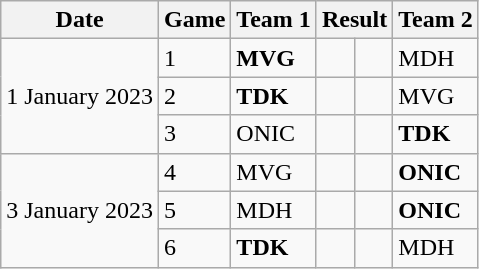<table class="wikitable">
<tr>
<th>Date</th>
<th>Game</th>
<th>Team 1</th>
<th colspan="2">Result</th>
<th>Team 2</th>
</tr>
<tr>
<td rowspan="3">1 January 2023</td>
<td>1</td>
<td> <strong>MVG</strong></td>
<td></td>
<td></td>
<td> MDH</td>
</tr>
<tr>
<td>2</td>
<td> <strong>TDK</strong></td>
<td></td>
<td></td>
<td> MVG</td>
</tr>
<tr>
<td>3</td>
<td> ONIC</td>
<td></td>
<td></td>
<td><strong> TDK</strong></td>
</tr>
<tr>
<td rowspan="3">3 January 2023</td>
<td>4</td>
<td> MVG</td>
<td></td>
<td></td>
<td><strong> ONIC</strong></td>
</tr>
<tr>
<td>5</td>
<td> MDH</td>
<td></td>
<td></td>
<td><strong> ONIC</strong></td>
</tr>
<tr>
<td>6</td>
<td><strong> TDK</strong></td>
<td></td>
<td></td>
<td> MDH</td>
</tr>
</table>
